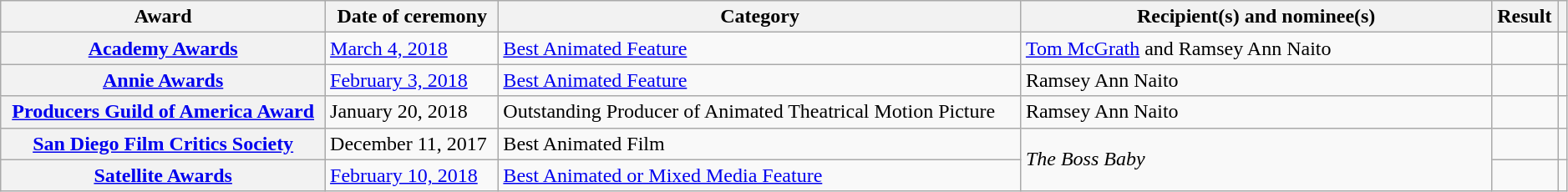<table class="wikitable sortable plainrowheaders" style="width: 99%;">
<tr>
<th scope="col">Award</th>
<th scope="col">Date of ceremony</th>
<th scope="col">Category</th>
<th scope="col" style="width:30%;">Recipient(s) and nominee(s)</th>
<th scope="col">Result</th>
<th scope="col" class="unsortable"></th>
</tr>
<tr>
<th scope="row"><a href='#'>Academy Awards</a></th>
<td><a href='#'>March 4, 2018</a></td>
<td><a href='#'>Best Animated Feature</a></td>
<td><a href='#'>Tom McGrath</a> and Ramsey Ann Naito</td>
<td></td>
<td style="text-align:center;"></td>
</tr>
<tr>
<th scope="row"><a href='#'>Annie Awards</a></th>
<td><a href='#'>February 3, 2018</a></td>
<td><a href='#'>Best Animated Feature</a></td>
<td>Ramsey Ann Naito</td>
<td></td>
<td></td>
</tr>
<tr>
<th scope="row"><a href='#'>Producers Guild of America Award</a></th>
<td>January 20, 2018</td>
<td>Outstanding Producer of Animated Theatrical Motion Picture</td>
<td>Ramsey Ann Naito</td>
<td></td>
<td style="text-align:center;"></td>
</tr>
<tr>
<th scope="row"><a href='#'>San Diego Film Critics Society</a></th>
<td>December 11, 2017</td>
<td>Best Animated Film</td>
<td rowspan="2"><em>The Boss Baby</em></td>
<td></td>
<td style="text-align:center;"></td>
</tr>
<tr>
<th scope="row"><a href='#'>Satellite Awards</a></th>
<td><a href='#'>February 10, 2018</a></td>
<td><a href='#'>Best Animated or Mixed Media Feature</a></td>
<td></td>
<td style="text-align:center;"></td>
</tr>
</table>
